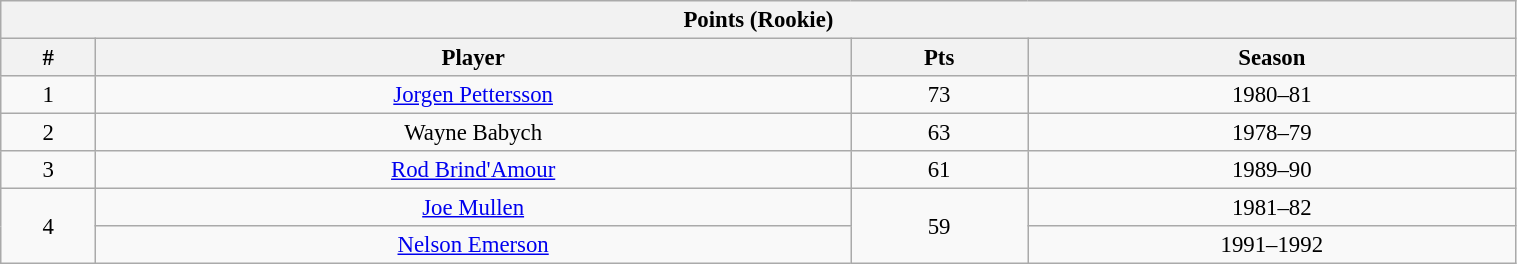<table class="wikitable" style="text-align: center; font-size: 95%" width="80%">
<tr>
<th colspan="4">Points (Rookie)</th>
</tr>
<tr>
<th>#</th>
<th>Player</th>
<th>Pts</th>
<th>Season</th>
</tr>
<tr>
<td>1</td>
<td><a href='#'>Jorgen Pettersson</a></td>
<td>73</td>
<td>1980–81</td>
</tr>
<tr>
<td>2</td>
<td>Wayne Babych</td>
<td>63</td>
<td>1978–79</td>
</tr>
<tr>
<td>3</td>
<td><a href='#'>Rod Brind'Amour</a></td>
<td>61</td>
<td>1989–90</td>
</tr>
<tr>
<td rowspan="2">4</td>
<td><a href='#'>Joe Mullen</a></td>
<td rowspan="2">59</td>
<td>1981–82</td>
</tr>
<tr>
<td><a href='#'>Nelson Emerson</a></td>
<td>1991–1992</td>
</tr>
</table>
